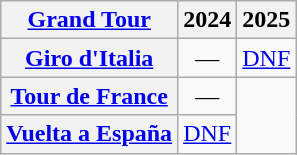<table class="wikitable plainrowheaders">
<tr>
<th scope="col"><a href='#'>Grand Tour</a></th>
<th scope="col">2024</th>
<th scope="col">2025</th>
</tr>
<tr style="text-align:center;">
<th scope="row"> <a href='#'>Giro d'Italia</a></th>
<td>—</td>
<td><a href='#'>DNF</a></td>
</tr>
<tr style="text-align:center;">
<th scope="row"> <a href='#'>Tour de France</a></th>
<td>—</td>
</tr>
<tr style="text-align:center;">
<th scope="row"> <a href='#'>Vuelta a España</a></th>
<td><a href='#'>DNF</a></td>
</tr>
</table>
